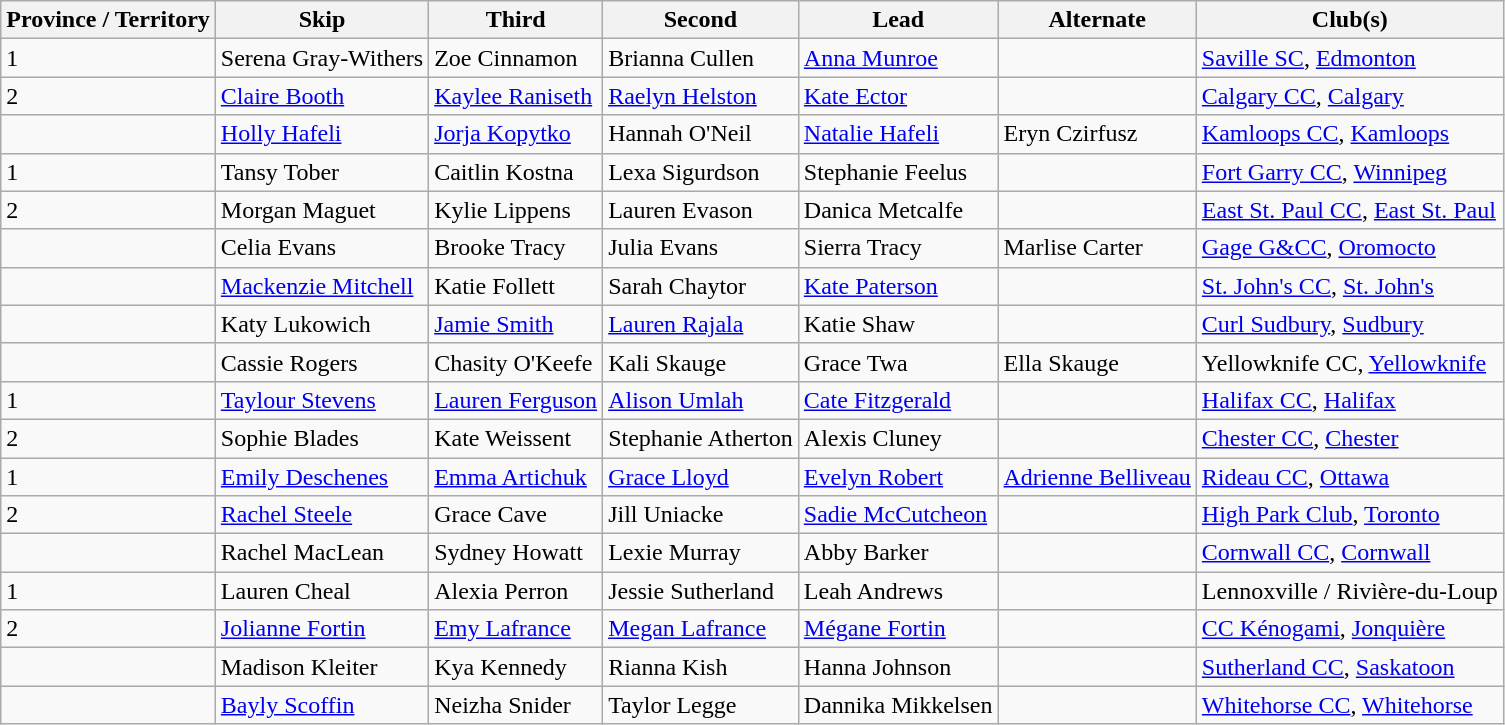<table class="wikitable">
<tr>
<th scope="col">Province / Territory</th>
<th scope="col">Skip</th>
<th scope="col">Third</th>
<th scope="col">Second</th>
<th scope="col">Lead</th>
<th scope="col">Alternate</th>
<th scope="col">Club(s)</th>
</tr>
<tr>
<td> 1</td>
<td>Serena Gray-Withers</td>
<td>Zoe Cinnamon</td>
<td>Brianna Cullen</td>
<td><a href='#'>Anna Munroe</a></td>
<td></td>
<td><a href='#'>Saville SC</a>, <a href='#'>Edmonton</a></td>
</tr>
<tr>
<td> 2</td>
<td><a href='#'>Claire Booth</a></td>
<td><a href='#'>Kaylee Raniseth</a></td>
<td><a href='#'>Raelyn Helston</a></td>
<td><a href='#'>Kate Ector</a></td>
<td></td>
<td><a href='#'>Calgary CC</a>, <a href='#'>Calgary</a></td>
</tr>
<tr>
<td></td>
<td><a href='#'>Holly Hafeli</a></td>
<td><a href='#'>Jorja Kopytko</a></td>
<td>Hannah O'Neil</td>
<td><a href='#'>Natalie Hafeli</a></td>
<td>Eryn Czirfusz</td>
<td><a href='#'>Kamloops CC</a>, <a href='#'>Kamloops</a></td>
</tr>
<tr>
<td> 1</td>
<td>Tansy Tober</td>
<td>Caitlin Kostna</td>
<td>Lexa Sigurdson</td>
<td>Stephanie Feelus</td>
<td></td>
<td><a href='#'>Fort Garry CC</a>, <a href='#'>Winnipeg</a></td>
</tr>
<tr>
<td> 2</td>
<td>Morgan Maguet</td>
<td>Kylie Lippens</td>
<td>Lauren Evason</td>
<td>Danica Metcalfe</td>
<td></td>
<td><a href='#'>East St. Paul CC</a>, <a href='#'>East St. Paul</a></td>
</tr>
<tr>
<td></td>
<td>Celia Evans</td>
<td>Brooke Tracy</td>
<td>Julia Evans</td>
<td>Sierra Tracy</td>
<td>Marlise Carter</td>
<td><a href='#'>Gage G&CC</a>, <a href='#'>Oromocto</a></td>
</tr>
<tr>
<td></td>
<td><a href='#'>Mackenzie Mitchell</a></td>
<td>Katie Follett</td>
<td>Sarah Chaytor</td>
<td><a href='#'>Kate Paterson</a></td>
<td></td>
<td><a href='#'>St. John's CC</a>, <a href='#'>St. John's</a></td>
</tr>
<tr>
<td></td>
<td>Katy Lukowich</td>
<td><a href='#'>Jamie Smith</a></td>
<td><a href='#'>Lauren Rajala</a></td>
<td>Katie Shaw</td>
<td></td>
<td><a href='#'>Curl Sudbury</a>, <a href='#'>Sudbury</a></td>
</tr>
<tr>
<td></td>
<td>Cassie Rogers</td>
<td>Chasity O'Keefe</td>
<td>Kali Skauge</td>
<td>Grace Twa</td>
<td>Ella Skauge</td>
<td>Yellowknife CC, <a href='#'>Yellowknife</a></td>
</tr>
<tr>
<td> 1</td>
<td><a href='#'>Taylour Stevens</a></td>
<td><a href='#'>Lauren Ferguson</a></td>
<td><a href='#'>Alison Umlah</a></td>
<td><a href='#'>Cate Fitzgerald</a></td>
<td></td>
<td><a href='#'>Halifax CC</a>, <a href='#'>Halifax</a></td>
</tr>
<tr>
<td> 2</td>
<td>Sophie Blades</td>
<td>Kate Weissent</td>
<td>Stephanie Atherton</td>
<td>Alexis Cluney</td>
<td></td>
<td><a href='#'>Chester CC</a>, <a href='#'>Chester</a></td>
</tr>
<tr>
<td> 1</td>
<td><a href='#'>Emily Deschenes</a></td>
<td><a href='#'>Emma Artichuk</a></td>
<td><a href='#'>Grace Lloyd</a></td>
<td><a href='#'>Evelyn Robert</a></td>
<td><a href='#'>Adrienne Belliveau</a></td>
<td><a href='#'>Rideau CC</a>, <a href='#'>Ottawa</a></td>
</tr>
<tr>
<td> 2</td>
<td><a href='#'>Rachel Steele</a></td>
<td>Grace Cave</td>
<td>Jill Uniacke</td>
<td><a href='#'>Sadie McCutcheon</a></td>
<td></td>
<td><a href='#'>High Park Club</a>, <a href='#'>Toronto</a></td>
</tr>
<tr>
<td></td>
<td>Rachel MacLean</td>
<td>Sydney Howatt</td>
<td>Lexie Murray</td>
<td>Abby Barker</td>
<td></td>
<td><a href='#'>Cornwall CC</a>, <a href='#'>Cornwall</a></td>
</tr>
<tr>
<td> 1</td>
<td>Lauren Cheal</td>
<td>Alexia Perron</td>
<td>Jessie Sutherland</td>
<td>Leah Andrews</td>
<td></td>
<td>Lennoxville / Rivière-du-Loup</td>
</tr>
<tr>
<td> 2</td>
<td><a href='#'>Jolianne Fortin</a></td>
<td><a href='#'>Emy Lafrance</a></td>
<td><a href='#'>Megan Lafrance</a></td>
<td><a href='#'>Mégane Fortin</a></td>
<td></td>
<td><a href='#'>CC Kénogami</a>, <a href='#'>Jonquière</a></td>
</tr>
<tr>
<td></td>
<td>Madison Kleiter</td>
<td>Kya Kennedy</td>
<td>Rianna Kish</td>
<td>Hanna Johnson</td>
<td></td>
<td><a href='#'>Sutherland CC</a>, <a href='#'>Saskatoon</a></td>
</tr>
<tr>
<td></td>
<td><a href='#'>Bayly Scoffin</a></td>
<td>Neizha Snider</td>
<td>Taylor Legge</td>
<td>Dannika Mikkelsen</td>
<td></td>
<td><a href='#'>Whitehorse CC</a>, <a href='#'>Whitehorse</a></td>
</tr>
</table>
